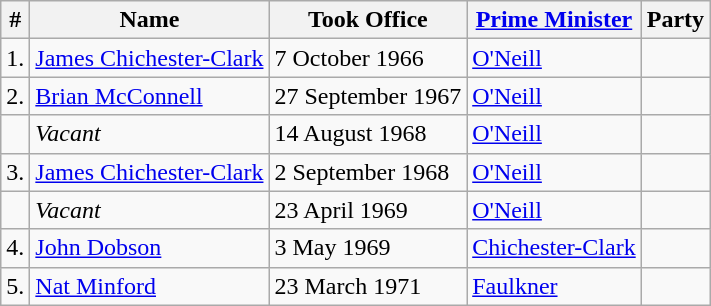<table class="wikitable">
<tr>
<th>#</th>
<th>Name</th>
<th>Took Office</th>
<th><a href='#'>Prime Minister</a></th>
<th colspan=2>Party</th>
</tr>
<tr>
<td>1.</td>
<td><a href='#'>James Chichester-Clark</a></td>
<td>7 October 1966</td>
<td><a href='#'>O'Neill</a></td>
<td></td>
</tr>
<tr>
<td>2.</td>
<td><a href='#'>Brian McConnell</a></td>
<td>27 September 1967</td>
<td><a href='#'>O'Neill</a></td>
<td></td>
</tr>
<tr>
<td></td>
<td><em>Vacant</em></td>
<td>14 August 1968</td>
<td><a href='#'>O'Neill</a></td>
<td></td>
</tr>
<tr>
<td>3.</td>
<td><a href='#'>James Chichester-Clark</a></td>
<td>2 September 1968</td>
<td><a href='#'>O'Neill</a></td>
<td></td>
</tr>
<tr>
<td></td>
<td><em>Vacant</em></td>
<td>23 April 1969</td>
<td><a href='#'>O'Neill</a></td>
<td></td>
</tr>
<tr>
<td>4.</td>
<td><a href='#'>John Dobson</a></td>
<td>3 May 1969</td>
<td><a href='#'>Chichester-Clark</a></td>
<td></td>
</tr>
<tr>
<td>5.</td>
<td><a href='#'>Nat Minford</a></td>
<td>23 March 1971</td>
<td><a href='#'>Faulkner</a></td>
<td></td>
</tr>
</table>
